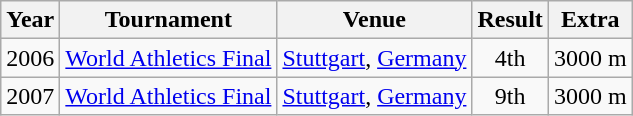<table class=wikitable>
<tr>
<th>Year</th>
<th>Tournament</th>
<th>Venue</th>
<th>Result</th>
<th>Extra</th>
</tr>
<tr>
<td>2006</td>
<td><a href='#'>World Athletics Final</a></td>
<td><a href='#'>Stuttgart</a>, <a href='#'>Germany</a></td>
<td align="center">4th</td>
<td>3000 m</td>
</tr>
<tr>
<td>2007</td>
<td><a href='#'>World Athletics Final</a></td>
<td><a href='#'>Stuttgart</a>, <a href='#'>Germany</a></td>
<td align="center">9th</td>
<td>3000 m</td>
</tr>
</table>
